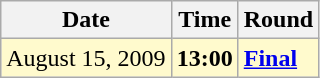<table class="wikitable">
<tr>
<th>Date</th>
<th>Time</th>
<th>Round</th>
</tr>
<tr style=background:lemonchiffon>
<td>August 15, 2009</td>
<td><strong>13:00</strong></td>
<td><strong><a href='#'>Final</a></strong></td>
</tr>
</table>
